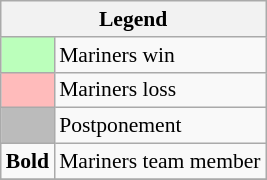<table class="wikitable" style="font-size:90%">
<tr>
<th colspan="2">Legend</th>
</tr>
<tr>
<td bgcolor="#bbffbb"> </td>
<td>Mariners win</td>
</tr>
<tr>
<td bgcolor="#ffbbbb"> </td>
<td>Mariners loss</td>
</tr>
<tr>
<td bgcolor="#bbbbbb"> </td>
<td>Postponement</td>
</tr>
<tr>
<td><strong>Bold</strong></td>
<td>Mariners team member</td>
</tr>
<tr>
</tr>
</table>
